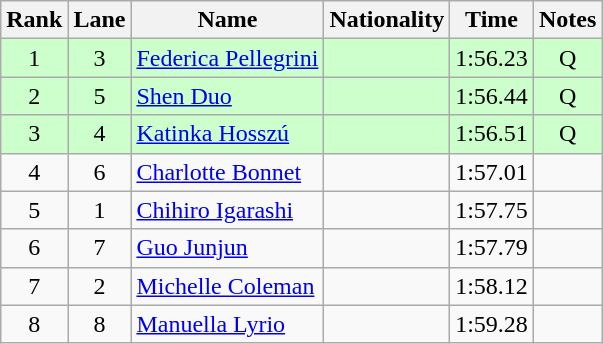<table class="wikitable sortable" style="text-align:center">
<tr>
<th>Rank</th>
<th>Lane</th>
<th>Name</th>
<th>Nationality</th>
<th>Time</th>
<th>Notes</th>
</tr>
<tr bgcolor=ccffcc>
<td>1</td>
<td>3</td>
<td align=left><a href='#'>Federica Pellegrini</a></td>
<td align=left></td>
<td>1:56.23</td>
<td>Q</td>
</tr>
<tr bgcolor=ccffcc>
<td>2</td>
<td>5</td>
<td align=left><a href='#'>Shen Duo</a></td>
<td align=left></td>
<td>1:56.44</td>
<td>Q</td>
</tr>
<tr bgcolor=ccffcc>
<td>3</td>
<td>4</td>
<td align=left><a href='#'>Katinka Hosszú</a></td>
<td align=left></td>
<td>1:56.51</td>
<td>Q</td>
</tr>
<tr>
<td>4</td>
<td>6</td>
<td align=left><a href='#'>Charlotte Bonnet</a></td>
<td align=left></td>
<td>1:57.01</td>
<td></td>
</tr>
<tr>
<td>5</td>
<td>1</td>
<td align=left><a href='#'>Chihiro Igarashi</a></td>
<td align=left></td>
<td>1:57.75</td>
<td></td>
</tr>
<tr>
<td>6</td>
<td>7</td>
<td align=left><a href='#'>Guo Junjun</a></td>
<td align=left></td>
<td>1:57.79</td>
<td></td>
</tr>
<tr>
<td>7</td>
<td>2</td>
<td align=left><a href='#'>Michelle Coleman</a></td>
<td align=left></td>
<td>1:58.12</td>
<td></td>
</tr>
<tr>
<td>8</td>
<td>8</td>
<td align=left><a href='#'>Manuella Lyrio</a></td>
<td align=left></td>
<td>1:59.28</td>
<td></td>
</tr>
</table>
